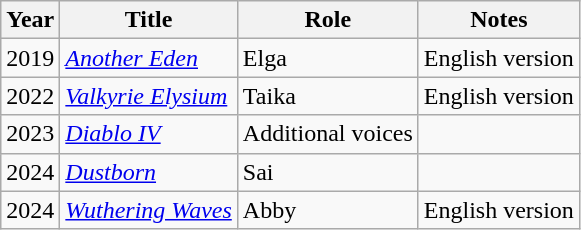<table class="wikitable sortable">
<tr>
<th>Year</th>
<th>Title</th>
<th>Role</th>
<th class="unsortable">Notes</th>
</tr>
<tr>
<td>2019</td>
<td><em><a href='#'>Another Eden</a></em></td>
<td>Elga</td>
<td>English version</td>
</tr>
<tr>
<td>2022</td>
<td><em><a href='#'>Valkyrie Elysium</a></em></td>
<td>Taika</td>
<td>English version</td>
</tr>
<tr>
<td>2023</td>
<td><em><a href='#'>Diablo IV</a></em></td>
<td>Additional voices</td>
<td></td>
</tr>
<tr>
<td>2024</td>
<td><em><a href='#'>Dustborn</a></em></td>
<td>Sai</td>
<td></td>
</tr>
<tr>
<td>2024</td>
<td><em><a href='#'>Wuthering Waves</a></em></td>
<td>Abby</td>
<td>English version</td>
</tr>
</table>
